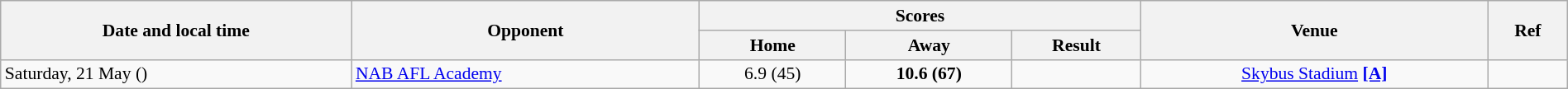<table class="wikitable plainrowheaders" style="font-size:90%; width:100%; text-align:center;">
<tr>
<th scope="col" rowspan=2>Date and local time</th>
<th scope="col" rowspan=2>Opponent</th>
<th scope="col" colspan=3>Scores</th>
<th scope="col" rowspan=2>Venue</th>
<th scope="col" rowspan=2>Ref</th>
</tr>
<tr>
<th scope="col">Home</th>
<th scope="col">Away</th>
<th scope="col">Result</th>
</tr>
<tr>
<td align=left>Saturday, 21 May ()</td>
<td align=left><a href='#'>NAB AFL Academy</a></td>
<td>6.9 (45)</td>
<td><strong>10.6 (67)</strong></td>
<td></td>
<td><a href='#'>Skybus Stadium</a> <a href='#'><strong>[A]</strong></a></td>
<td></td>
</tr>
</table>
